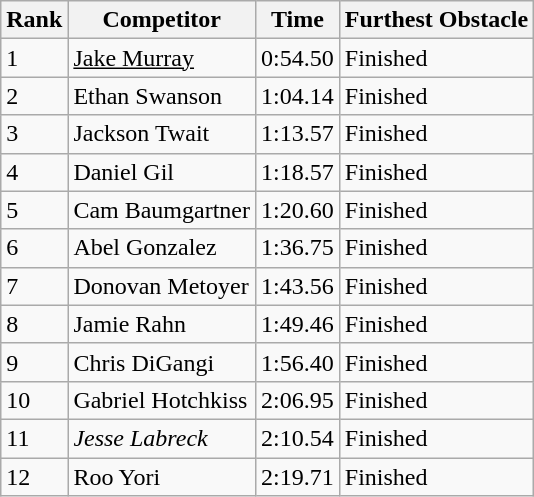<table class="wikitable sortable mw-collapsible">
<tr>
<th>Rank</th>
<th>Competitor</th>
<th>Time</th>
<th>Furthest Obstacle</th>
</tr>
<tr>
<td>1</td>
<td><u>Jake Murray</u></td>
<td>0:54.50</td>
<td>Finished</td>
</tr>
<tr>
<td>2</td>
<td>Ethan Swanson</td>
<td>1:04.14</td>
<td>Finished</td>
</tr>
<tr>
<td>3</td>
<td>Jackson Twait</td>
<td>1:13.57</td>
<td>Finished</td>
</tr>
<tr>
<td>4</td>
<td>Daniel Gil</td>
<td>1:18.57</td>
<td>Finished</td>
</tr>
<tr>
<td>5</td>
<td>Cam Baumgartner</td>
<td>1:20.60</td>
<td>Finished</td>
</tr>
<tr>
<td>6</td>
<td>Abel Gonzalez</td>
<td>1:36.75</td>
<td>Finished</td>
</tr>
<tr>
<td>7</td>
<td>Donovan Metoyer</td>
<td>1:43.56</td>
<td>Finished</td>
</tr>
<tr>
<td>8</td>
<td>Jamie Rahn</td>
<td>1:49.46</td>
<td>Finished</td>
</tr>
<tr>
<td>9</td>
<td>Chris DiGangi</td>
<td>1:56.40</td>
<td>Finished</td>
</tr>
<tr>
<td>10</td>
<td>Gabriel Hotchkiss</td>
<td>2:06.95</td>
<td>Finished</td>
</tr>
<tr>
<td>11</td>
<td><em>Jesse Labreck</em></td>
<td>2:10.54</td>
<td>Finished</td>
</tr>
<tr>
<td>12</td>
<td>Roo Yori</td>
<td>2:19.71</td>
<td>Finished</td>
</tr>
</table>
